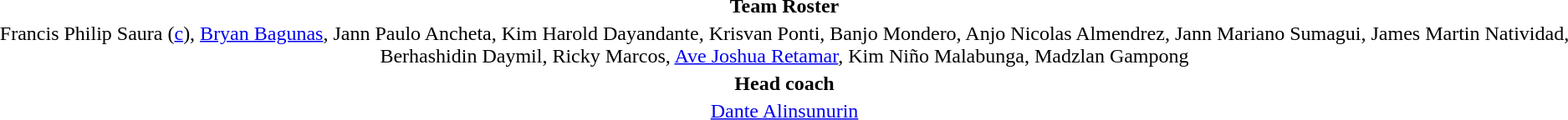<table style="text-align:center; margin-top:2em; margin-left:auto; margin-right:auto">
<tr>
<td><strong>Team Roster</strong></td>
</tr>
<tr>
<td>Francis Philip Saura (<a href='#'>c</a>), <a href='#'>Bryan Bagunas</a>, Jann Paulo Ancheta, Kim Harold Dayandante, Krisvan Ponti, Banjo Mondero, Anjo Nicolas Almendrez, Jann Mariano Sumagui, James Martin Natividad, Berhashidin Daymil, Ricky Marcos, <a href='#'>Ave Joshua Retamar</a>, Kim Niño Malabunga, Madzlan Gampong</td>
</tr>
<tr>
<td><strong>Head coach</strong></td>
</tr>
<tr>
<td><a href='#'>Dante Alinsunurin</a></td>
</tr>
</table>
